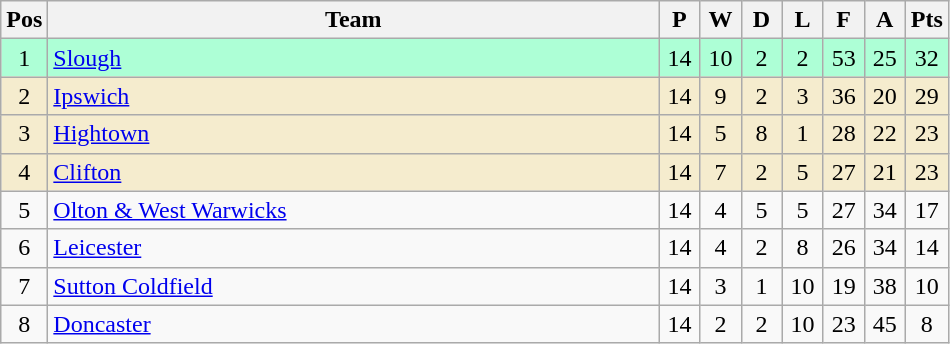<table class="wikitable" style="font-size: 100%">
<tr>
<th width=20>Pos</th>
<th width=400>Team</th>
<th width=20>P</th>
<th width=20>W</th>
<th width=20>D</th>
<th width=20>L</th>
<th width=20>F</th>
<th width=20>A</th>
<th width=20>Pts</th>
</tr>
<tr align=center style="background: #ADFFD6;">
<td>1</td>
<td align="left"><a href='#'>Slough</a></td>
<td>14</td>
<td>10</td>
<td>2</td>
<td>2</td>
<td>53</td>
<td>25</td>
<td>32</td>
</tr>
<tr align=center style="background: #F5ECCE;">
<td>2</td>
<td align="left"><a href='#'>Ipswich</a></td>
<td>14</td>
<td>9</td>
<td>2</td>
<td>3</td>
<td>36</td>
<td>20</td>
<td>29</td>
</tr>
<tr align=center style="background: #F5ECCE;">
<td>3</td>
<td align="left"><a href='#'>Hightown</a></td>
<td>14</td>
<td>5</td>
<td>8</td>
<td>1</td>
<td>28</td>
<td>22</td>
<td>23</td>
</tr>
<tr align=center style="background: #F5ECCE;">
<td>4</td>
<td align="left"><a href='#'>Clifton</a></td>
<td>14</td>
<td>7</td>
<td>2</td>
<td>5</td>
<td>27</td>
<td>21</td>
<td>23</td>
</tr>
<tr align=center>
<td>5</td>
<td align="left"><a href='#'>Olton & West Warwicks</a></td>
<td>14</td>
<td>4</td>
<td>5</td>
<td>5</td>
<td>27</td>
<td>34</td>
<td>17</td>
</tr>
<tr align=center>
<td>6</td>
<td align="left"><a href='#'>Leicester</a></td>
<td>14</td>
<td>4</td>
<td>2</td>
<td>8</td>
<td>26</td>
<td>34</td>
<td>14</td>
</tr>
<tr align=center>
<td>7</td>
<td align="left"><a href='#'>Sutton Coldfield</a></td>
<td>14</td>
<td>3</td>
<td>1</td>
<td>10</td>
<td>19</td>
<td>38</td>
<td>10</td>
</tr>
<tr align=center>
<td>8</td>
<td align="left"><a href='#'>Doncaster</a></td>
<td>14</td>
<td>2</td>
<td>2</td>
<td>10</td>
<td>23</td>
<td>45</td>
<td>8</td>
</tr>
</table>
